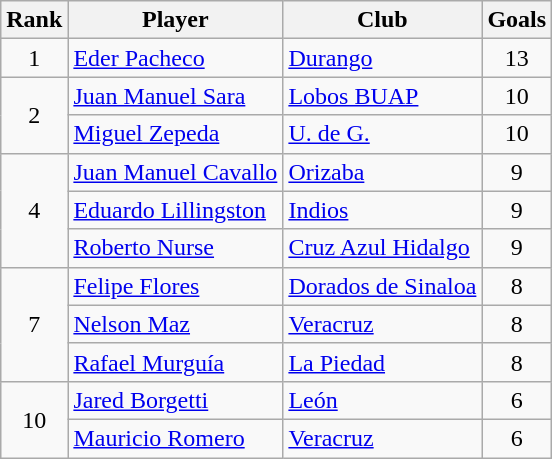<table class="wikitable">
<tr>
<th>Rank</th>
<th>Player</th>
<th>Club</th>
<th>Goals</th>
</tr>
<tr |>
<td align=center>1</td>
<td> <a href='#'>Eder Pacheco</a></td>
<td><a href='#'>Durango</a></td>
<td align=center>13</td>
</tr>
<tr>
<td align=center rowspan=2>2</td>
<td> <a href='#'>Juan Manuel Sara</a></td>
<td><a href='#'>Lobos BUAP</a></td>
<td align=center>10</td>
</tr>
<tr>
<td> <a href='#'>Miguel Zepeda</a></td>
<td><a href='#'>U. de G.</a></td>
<td align=center>10</td>
</tr>
<tr>
<td align=center rowspan=3>4</td>
<td> <a href='#'>Juan Manuel Cavallo</a></td>
<td><a href='#'>Orizaba</a></td>
<td align=center>9</td>
</tr>
<tr>
<td> <a href='#'>Eduardo Lillingston</a></td>
<td><a href='#'>Indios</a></td>
<td align=center>9</td>
</tr>
<tr>
<td> <a href='#'>Roberto Nurse</a></td>
<td><a href='#'>Cruz Azul Hidalgo</a></td>
<td align=center>9</td>
</tr>
<tr>
<td align=center rowspan=3>7</td>
<td> <a href='#'>Felipe Flores</a></td>
<td><a href='#'>Dorados de Sinaloa</a></td>
<td align=center>8</td>
</tr>
<tr>
<td> <a href='#'>Nelson Maz</a></td>
<td><a href='#'>Veracruz</a></td>
<td align=center>8</td>
</tr>
<tr>
<td> <a href='#'>Rafael Murguía</a></td>
<td><a href='#'>La Piedad</a></td>
<td align=center>8</td>
</tr>
<tr>
<td align=center rowspan=2>10</td>
<td> <a href='#'>Jared Borgetti</a></td>
<td><a href='#'>León</a></td>
<td align=center>6</td>
</tr>
<tr>
<td> <a href='#'>Mauricio Romero</a></td>
<td><a href='#'>Veracruz</a></td>
<td align=center>6</td>
</tr>
</table>
